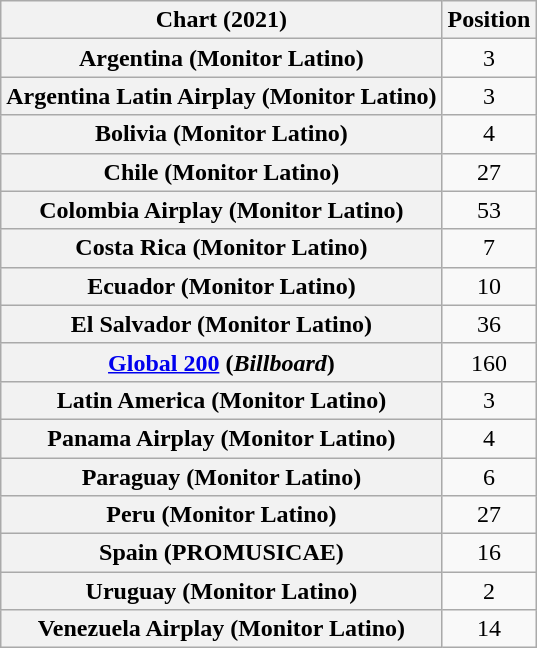<table class="wikitable plainrowheaders" style="text-align:center">
<tr>
<th scope="col">Chart (2021)</th>
<th scope="col">Position</th>
</tr>
<tr>
<th scope="row">Argentina (Monitor Latino)</th>
<td>3</td>
</tr>
<tr>
<th scope="row">Argentina Latin Airplay (Monitor Latino)</th>
<td>3</td>
</tr>
<tr>
<th scope="row">Bolivia (Monitor Latino)</th>
<td>4</td>
</tr>
<tr>
<th scope="row">Chile (Monitor Latino)</th>
<td>27</td>
</tr>
<tr>
<th scope="row">Colombia Airplay (Monitor Latino)</th>
<td>53</td>
</tr>
<tr>
<th scope="row">Costa Rica (Monitor Latino)</th>
<td>7</td>
</tr>
<tr>
<th scope="row">Ecuador (Monitor Latino)</th>
<td>10</td>
</tr>
<tr>
<th scope="row">El Salvador (Monitor Latino)</th>
<td>36</td>
</tr>
<tr>
<th scope="row"><a href='#'>Global 200</a> (<em>Billboard</em>)</th>
<td>160</td>
</tr>
<tr>
<th scope="row">Latin America (Monitor Latino)</th>
<td>3</td>
</tr>
<tr>
<th scope="row">Panama Airplay (Monitor Latino)</th>
<td>4</td>
</tr>
<tr>
<th scope="row">Paraguay (Monitor Latino)</th>
<td>6</td>
</tr>
<tr>
<th scope="row">Peru (Monitor Latino)</th>
<td>27</td>
</tr>
<tr>
<th scope="row">Spain (PROMUSICAE)</th>
<td>16</td>
</tr>
<tr>
<th scope="row">Uruguay (Monitor Latino)</th>
<td>2</td>
</tr>
<tr>
<th scope="row">Venezuela Airplay (Monitor Latino)</th>
<td>14</td>
</tr>
</table>
